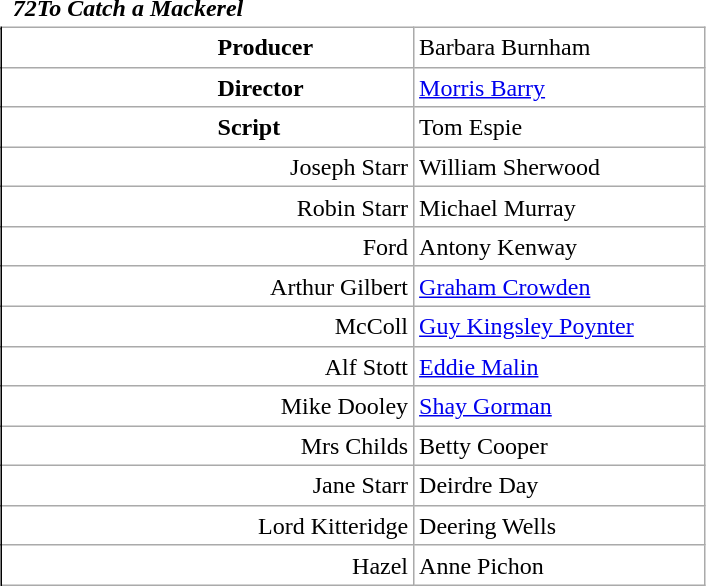<table class="wikitable mw-collapsible mw-collapsed" style="vertical-align:top;margin:auto 2em;line-height:1.2;min-width:33em;display: inline-table;background-color:inherit;border:none;">
<tr>
<td class=unsortable style="border:hidden;line-height:1.67;text-align:center;margin-left:-1em;padding-left:0.5em;min-width:1.0em;"></td>
<td class=unsortable style="border:none;padding-left:0.5em;text-align:left;min-width:16.5em;font-weight:700;font-style:italic;">72To Catch a Mackerel</td>
<td class=unsortable style="border:none;text-align:right;font-weight:normal;font-family:Courier;font-size:95%;letter-spacing:-1pt;min-width:8.5em;padding-right:0.2em;"></td>
<td class=unsortable style="border:hidden;min-width:3.5em;padding-left:0;"></td>
<td class=unsortable style="border:hidden;min-width:3.5em;font-size:95%;"></td>
</tr>
<tr>
<td rowspan=100 style="border:none thin;border-right-style :solid;"></td>
</tr>
<tr>
<td style="text-align:left;padding-left:9.0em;font-weight:bold;">Producer</td>
<td colspan=2>Barbara Burnham</td>
</tr>
<tr>
<td style="text-align:left;padding-left:9.0em;font-weight:bold;">Director</td>
<td colspan=2><a href='#'>Morris Barry</a></td>
</tr>
<tr>
<td style="text-align:left;padding-left:9.0em;font-weight:bold;">Script</td>
<td colspan=2>Tom Espie</td>
</tr>
<tr>
<td style="text-align:right;">Joseph Starr</td>
<td colspan=2>William Sherwood</td>
</tr>
<tr>
<td style="text-align:right;">Robin Starr</td>
<td colspan=2>Michael Murray</td>
</tr>
<tr>
<td style="text-align:right;">Ford</td>
<td colspan=2>Antony Kenway</td>
</tr>
<tr>
<td style="text-align:right;">Arthur Gilbert</td>
<td colspan=2><a href='#'>Graham Crowden</a></td>
</tr>
<tr>
<td style="text-align:right;">McColl</td>
<td colspan=2><a href='#'>Guy Kingsley Poynter</a></td>
</tr>
<tr>
<td style="text-align:right;">Alf Stott</td>
<td colspan=2><a href='#'>Eddie Malin</a></td>
</tr>
<tr>
<td style="text-align:right;">Mike Dooley</td>
<td colspan=2><a href='#'>Shay Gorman</a></td>
</tr>
<tr>
<td style="text-align:right;">Mrs Childs</td>
<td colspan=2>Betty Cooper</td>
</tr>
<tr>
<td style="text-align:right;">Jane Starr</td>
<td colspan=2>Deirdre Day</td>
</tr>
<tr>
<td style="text-align:right;">Lord Kitteridge</td>
<td colspan=2>Deering Wells</td>
</tr>
<tr>
<td style="text-align:right;">Hazel</td>
<td colspan=2>Anne Pichon</td>
</tr>
</table>
